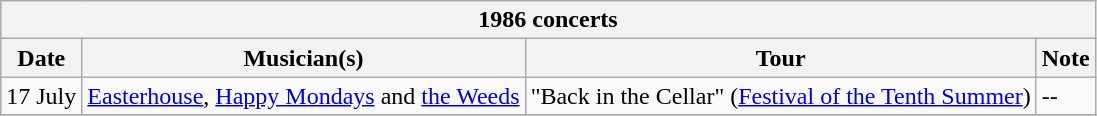<table class="wikitable collapsible collapsed">
<tr>
<th colspan=4>1986 concerts</th>
</tr>
<tr>
<th>Date</th>
<th>Musician(s)</th>
<th>Tour</th>
<th>Note</th>
</tr>
<tr>
<td>17 July</td>
<td><a href='#'>Easterhouse</a>, <a href='#'>Happy Mondays</a> and <a href='#'>the Weeds</a></td>
<td>"Back in the Cellar" (<a href='#'>Festival of the Tenth Summer</a>)</td>
<td>--</td>
</tr>
<tr>
</tr>
</table>
